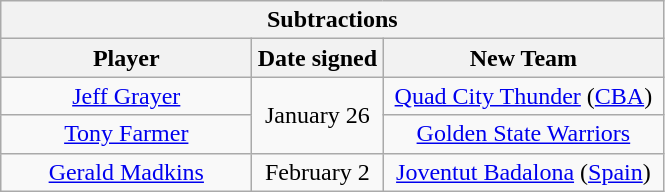<table class="wikitable" style="text-align:center">
<tr>
<th colspan=3>Subtractions</th>
</tr>
<tr>
<th style="width:160px">Player</th>
<th style="width:80px">Date signed</th>
<th style="width:180px">New Team</th>
</tr>
<tr>
<td><a href='#'>Jeff Grayer</a></td>
<td rowspan=2>January 26</td>
<td><a href='#'>Quad City Thunder</a> (<a href='#'>CBA</a>)</td>
</tr>
<tr>
<td><a href='#'>Tony Farmer</a></td>
<td><a href='#'>Golden State Warriors</a></td>
</tr>
<tr>
<td><a href='#'>Gerald Madkins</a></td>
<td>February 2</td>
<td><a href='#'>Joventut Badalona</a> (<a href='#'>Spain</a>)</td>
</tr>
</table>
